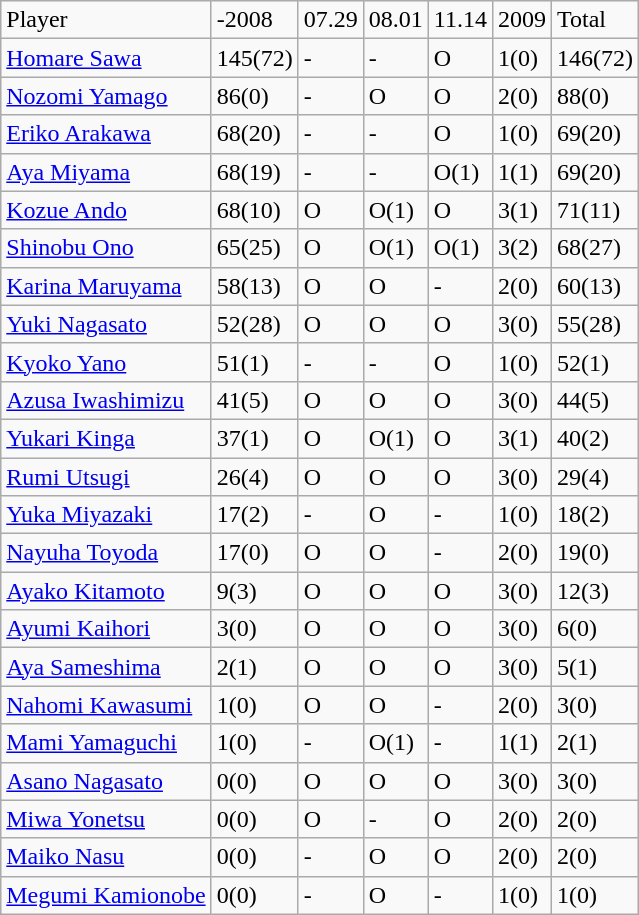<table class="wikitable" style="text-align:left;">
<tr>
<td>Player</td>
<td>-2008</td>
<td>07.29</td>
<td>08.01</td>
<td>11.14</td>
<td>2009</td>
<td>Total</td>
</tr>
<tr>
<td><a href='#'>Homare Sawa</a></td>
<td>145(72)</td>
<td>-</td>
<td>-</td>
<td>O</td>
<td>1(0)</td>
<td>146(72)</td>
</tr>
<tr>
<td><a href='#'>Nozomi Yamago</a></td>
<td>86(0)</td>
<td>-</td>
<td>O</td>
<td>O</td>
<td>2(0)</td>
<td>88(0)</td>
</tr>
<tr>
<td><a href='#'>Eriko Arakawa</a></td>
<td>68(20)</td>
<td>-</td>
<td>-</td>
<td>O</td>
<td>1(0)</td>
<td>69(20)</td>
</tr>
<tr>
<td><a href='#'>Aya Miyama</a></td>
<td>68(19)</td>
<td>-</td>
<td>-</td>
<td>O(1)</td>
<td>1(1)</td>
<td>69(20)</td>
</tr>
<tr>
<td><a href='#'>Kozue Ando</a></td>
<td>68(10)</td>
<td>O</td>
<td>O(1)</td>
<td>O</td>
<td>3(1)</td>
<td>71(11)</td>
</tr>
<tr>
<td><a href='#'>Shinobu Ono</a></td>
<td>65(25)</td>
<td>O</td>
<td>O(1)</td>
<td>O(1)</td>
<td>3(2)</td>
<td>68(27)</td>
</tr>
<tr>
<td><a href='#'>Karina Maruyama</a></td>
<td>58(13)</td>
<td>O</td>
<td>O</td>
<td>-</td>
<td>2(0)</td>
<td>60(13)</td>
</tr>
<tr>
<td><a href='#'>Yuki Nagasato</a></td>
<td>52(28)</td>
<td>O</td>
<td>O</td>
<td>O</td>
<td>3(0)</td>
<td>55(28)</td>
</tr>
<tr>
<td><a href='#'>Kyoko Yano</a></td>
<td>51(1)</td>
<td>-</td>
<td>-</td>
<td>O</td>
<td>1(0)</td>
<td>52(1)</td>
</tr>
<tr>
<td><a href='#'>Azusa Iwashimizu</a></td>
<td>41(5)</td>
<td>O</td>
<td>O</td>
<td>O</td>
<td>3(0)</td>
<td>44(5)</td>
</tr>
<tr>
<td><a href='#'>Yukari Kinga</a></td>
<td>37(1)</td>
<td>O</td>
<td>O(1)</td>
<td>O</td>
<td>3(1)</td>
<td>40(2)</td>
</tr>
<tr>
<td><a href='#'>Rumi Utsugi</a></td>
<td>26(4)</td>
<td>O</td>
<td>O</td>
<td>O</td>
<td>3(0)</td>
<td>29(4)</td>
</tr>
<tr>
<td><a href='#'>Yuka Miyazaki</a></td>
<td>17(2)</td>
<td>-</td>
<td>O</td>
<td>-</td>
<td>1(0)</td>
<td>18(2)</td>
</tr>
<tr>
<td><a href='#'>Nayuha Toyoda</a></td>
<td>17(0)</td>
<td>O</td>
<td>O</td>
<td>-</td>
<td>2(0)</td>
<td>19(0)</td>
</tr>
<tr>
<td><a href='#'>Ayako Kitamoto</a></td>
<td>9(3)</td>
<td>O</td>
<td>O</td>
<td>O</td>
<td>3(0)</td>
<td>12(3)</td>
</tr>
<tr>
<td><a href='#'>Ayumi Kaihori</a></td>
<td>3(0)</td>
<td>O</td>
<td>O</td>
<td>O</td>
<td>3(0)</td>
<td>6(0)</td>
</tr>
<tr>
<td><a href='#'>Aya Sameshima</a></td>
<td>2(1)</td>
<td>O</td>
<td>O</td>
<td>O</td>
<td>3(0)</td>
<td>5(1)</td>
</tr>
<tr>
<td><a href='#'>Nahomi Kawasumi</a></td>
<td>1(0)</td>
<td>O</td>
<td>O</td>
<td>-</td>
<td>2(0)</td>
<td>3(0)</td>
</tr>
<tr>
<td><a href='#'>Mami Yamaguchi</a></td>
<td>1(0)</td>
<td>-</td>
<td>O(1)</td>
<td>-</td>
<td>1(1)</td>
<td>2(1)</td>
</tr>
<tr>
<td><a href='#'>Asano Nagasato</a></td>
<td>0(0)</td>
<td>O</td>
<td>O</td>
<td>O</td>
<td>3(0)</td>
<td>3(0)</td>
</tr>
<tr>
<td><a href='#'>Miwa Yonetsu</a></td>
<td>0(0)</td>
<td>O</td>
<td>-</td>
<td>O</td>
<td>2(0)</td>
<td>2(0)</td>
</tr>
<tr>
<td><a href='#'>Maiko Nasu</a></td>
<td>0(0)</td>
<td>-</td>
<td>O</td>
<td>O</td>
<td>2(0)</td>
<td>2(0)</td>
</tr>
<tr>
<td><a href='#'>Megumi Kamionobe</a></td>
<td>0(0)</td>
<td>-</td>
<td>O</td>
<td>-</td>
<td>1(0)</td>
<td>1(0)</td>
</tr>
</table>
